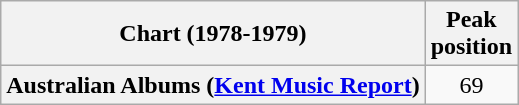<table class="wikitable sortable plainrowheaders" style="text-align:center">
<tr>
<th scope="col">Chart (1978-1979)</th>
<th scope="col">Peak <br>position</th>
</tr>
<tr>
<th scope="row">Australian Albums (<a href='#'>Kent Music Report</a>)</th>
<td>69</td>
</tr>
</table>
